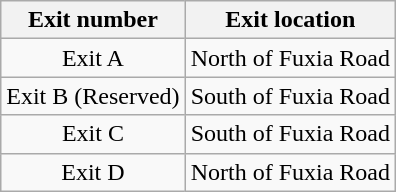<table class="wikitable">
<tr>
<th colspan="2" style="width:70px">Exit number</th>
<th>Exit location</th>
</tr>
<tr>
<td colspan="2" align="center">Exit A</td>
<td>North of Fuxia Road</td>
</tr>
<tr>
<td colspan="2" align="center">Exit B (Reserved)</td>
<td>South of Fuxia Road</td>
</tr>
<tr>
<td colspan="2" align="center">Exit C</td>
<td>South of Fuxia Road</td>
</tr>
<tr>
<td colspan="2" align="center">Exit D</td>
<td>North of Fuxia Road</td>
</tr>
</table>
